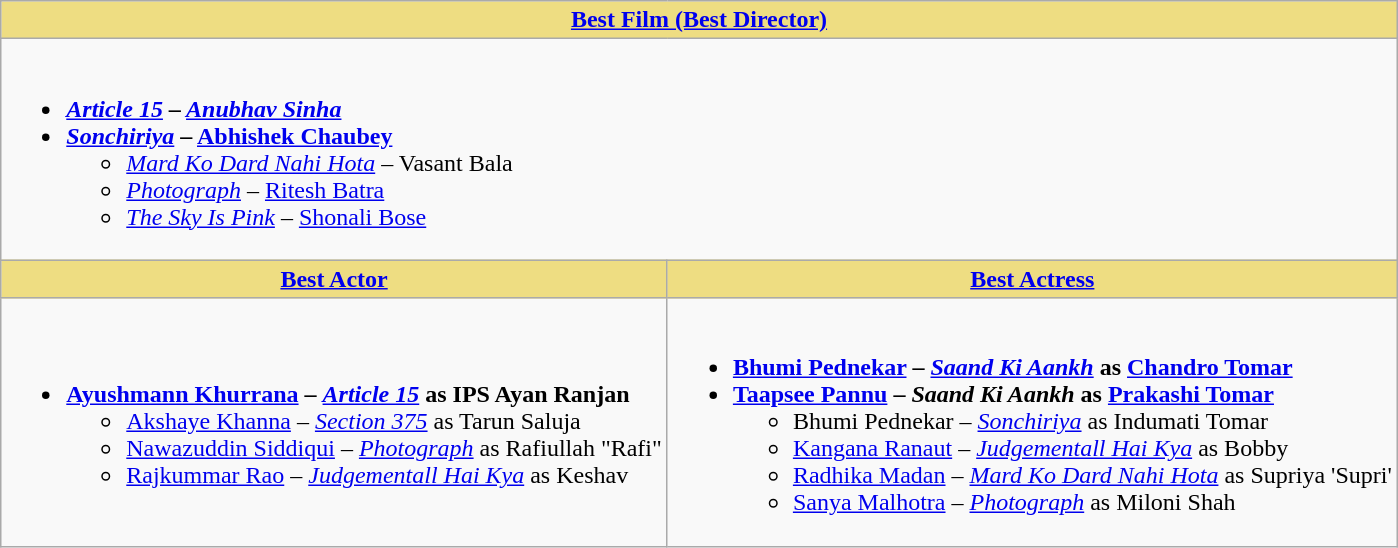<table class="wikitable">
<tr>
<th colspan=2 style="background:#EEDD82;"><a href='#'>Best Film (Best Director)</a></th>
</tr>
<tr>
<td colspan=2><br><ul><li><strong><em><a href='#'>Article 15</a><em> – <a href='#'>Anubhav Sinha</a><strong></li><li></em></strong><a href='#'>Sonchiriya</a></em> – <a href='#'>Abhishek Chaubey</a></strong><ul><li><em><a href='#'>Mard Ko Dard Nahi Hota</a></em> – Vasant Bala</li><li><em><a href='#'>Photograph</a></em> – <a href='#'>Ritesh Batra</a></li><li><em><a href='#'>The Sky Is Pink</a></em> – <a href='#'>Shonali Bose</a></li></ul></li></ul></td>
</tr>
<tr>
<th style="background:#EEDD82;"><a href='#'>Best Actor</a></th>
<th style="background:#EEDD82;"><a href='#'>Best Actress</a></th>
</tr>
<tr>
<td><br><ul><li><strong><a href='#'>Ayushmann Khurrana</a> – <em><a href='#'>Article 15</a></em> as IPS Ayan Ranjan</strong><ul><li><a href='#'>Akshaye Khanna</a> – <em><a href='#'>Section 375</a></em> as Tarun Saluja</li><li><a href='#'>Nawazuddin Siddiqui</a> – <em><a href='#'> Photograph</a></em> as Rafiullah "Rafi"</li><li><a href='#'>Rajkummar Rao</a> – <em><a href='#'>Judgementall Hai Kya</a></em> as Keshav</li></ul></li></ul></td>
<td><br><ul><li><strong><a href='#'>Bhumi Pednekar</a> – <em><a href='#'>Saand Ki Aankh</a></em> as <a href='#'>Chandro Tomar</a></strong></li><li><strong><a href='#'>Taapsee Pannu</a> – <em>Saand Ki Aankh</em> as <a href='#'>Prakashi Tomar</a></strong><ul><li>Bhumi Pednekar – <em><a href='#'>Sonchiriya</a></em> as Indumati Tomar</li><li><a href='#'>Kangana Ranaut</a> – <em><a href='#'>Judgementall Hai Kya</a></em> as Bobby</li><li><a href='#'>Radhika Madan</a> – <em><a href='#'>Mard Ko Dard Nahi Hota</a></em> as Supriya 'Supri'</li><li><a href='#'>Sanya Malhotra</a> – <em><a href='#'>Photograph</a></em> as Miloni Shah</li></ul></li></ul></td>
</tr>
</table>
